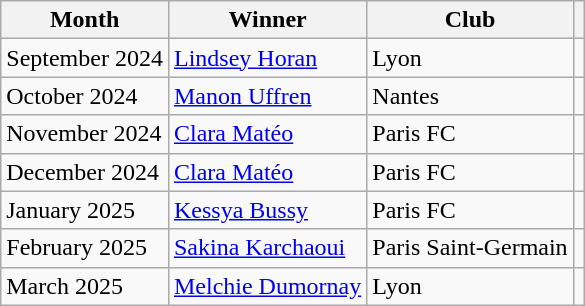<table class="wikitable">
<tr>
<th>Month</th>
<th>Winner</th>
<th>Club</th>
<th></th>
</tr>
<tr>
<td>September 2024</td>
<td> <a href='#'>Lindsey Horan</a></td>
<td>Lyon</td>
<td></td>
</tr>
<tr>
<td>October 2024</td>
<td> <a href='#'>Manon Uffren</a></td>
<td>Nantes</td>
<td></td>
</tr>
<tr>
<td>November 2024</td>
<td> <a href='#'>Clara Matéo</a></td>
<td>Paris FC</td>
<td></td>
</tr>
<tr>
<td>December 2024</td>
<td> <a href='#'>Clara Matéo</a></td>
<td>Paris FC</td>
<td></td>
</tr>
<tr>
<td>January 2025</td>
<td> <a href='#'>Kessya Bussy</a></td>
<td>Paris FC</td>
<td></td>
</tr>
<tr>
<td>February 2025</td>
<td> <a href='#'>Sakina Karchaoui</a></td>
<td>Paris Saint-Germain</td>
<td></td>
</tr>
<tr>
<td>March 2025</td>
<td> <a href='#'>Melchie Dumornay</a></td>
<td>Lyon</td>
<td></td>
</tr>
</table>
